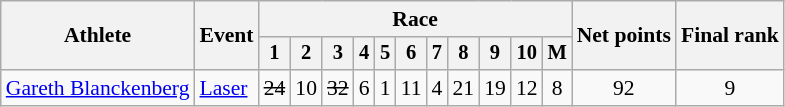<table class="wikitable" style="font-size:90%">
<tr>
<th rowspan="2">Athlete</th>
<th rowspan="2">Event</th>
<th colspan=11>Race</th>
<th rowspan=2>Net points</th>
<th rowspan=2>Final rank</th>
</tr>
<tr style="font-size:95%">
<th>1</th>
<th>2</th>
<th>3</th>
<th>4</th>
<th>5</th>
<th>6</th>
<th>7</th>
<th>8</th>
<th>9</th>
<th>10</th>
<th>M</th>
</tr>
<tr align=center>
<td align=left><a href='#'>Gareth Blanckenberg</a></td>
<td align=left><a href='#'>Laser</a></td>
<td><s>24</s></td>
<td>10</td>
<td><s>32</s></td>
<td>6</td>
<td>1</td>
<td>11</td>
<td>4</td>
<td>21</td>
<td>19</td>
<td>12</td>
<td>8</td>
<td>92</td>
<td>9</td>
</tr>
</table>
